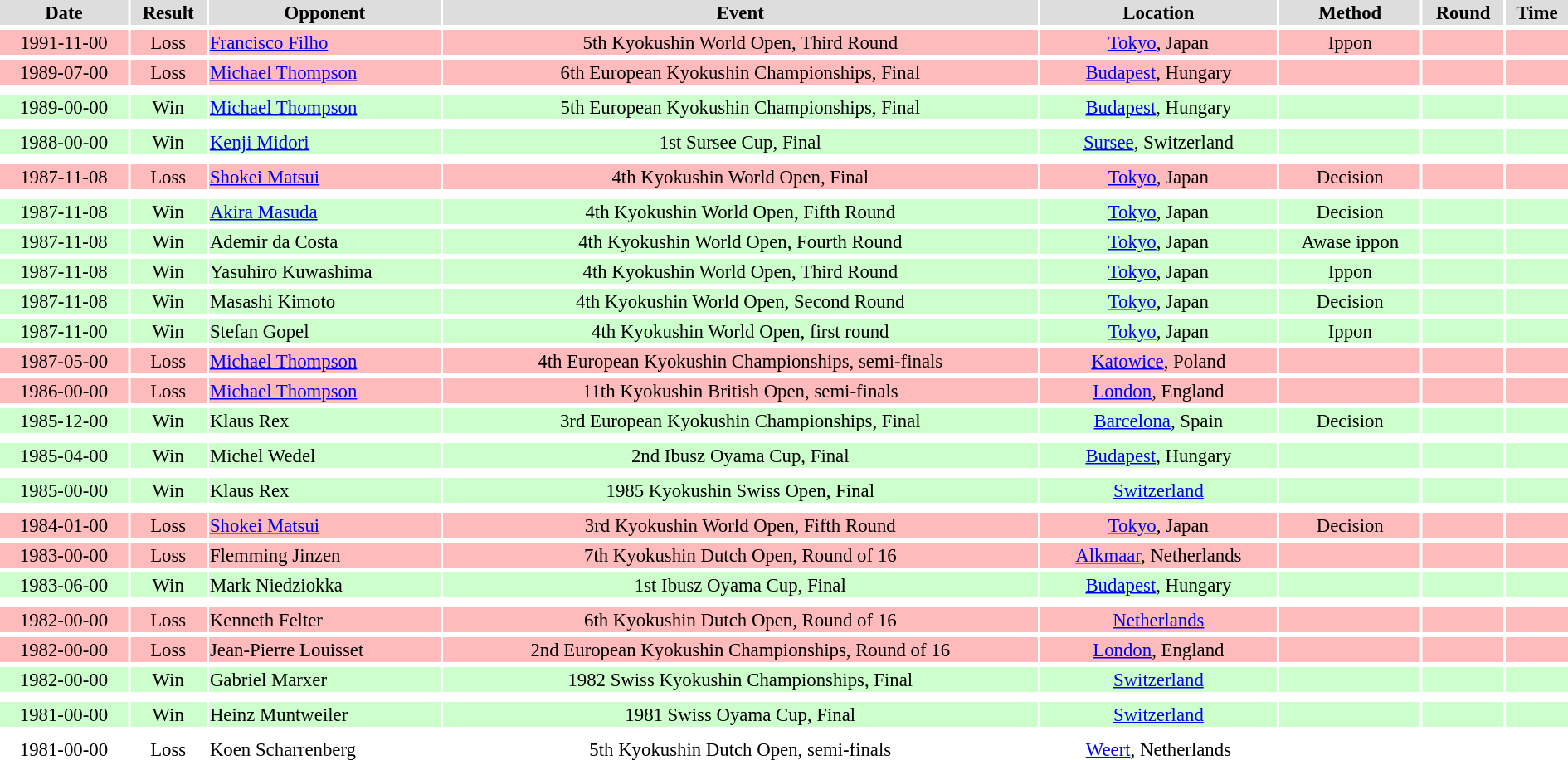<table class="toccolours" width=100% style="clear:both; margin:1.5em auto; font-size:95%; text-align:center;">
<tr style="background:#dddddd;">
<th>Date</th>
<th>Result</th>
<th>Opponent</th>
<th>Event</th>
<th>Location</th>
<th>Method</th>
<th>Round</th>
<th>Time</th>
</tr>
<tr>
</tr>
<tr bgcolor="#FFBBBB">
<td>1991-11-00</td>
<td>Loss</td>
<td align=left> <a href='#'>Francisco Filho</a></td>
<td>5th Kyokushin World Open, Third Round</td>
<td><a href='#'>Tokyo</a>, Japan</td>
<td>Ippon</td>
<td></td>
<td></td>
</tr>
<tr>
</tr>
<tr bgcolor="#FFBBBB">
<td>1989-07-00</td>
<td>Loss</td>
<td align=left> <a href='#'>Michael Thompson</a></td>
<td>6th European Kyokushin Championships, Final</td>
<td><a href='#'>Budapest</a>, Hungary</td>
<td></td>
<td></td>
<td></td>
</tr>
<tr>
<th style=background:white colspan=8></th>
</tr>
<tr>
</tr>
<tr bgcolor="#CCFFCC">
<td>1989-00-00</td>
<td>Win</td>
<td align=left> <a href='#'>Michael Thompson</a></td>
<td>5th European Kyokushin Championships, Final</td>
<td><a href='#'>Budapest</a>, Hungary</td>
<td></td>
<td></td>
<td></td>
</tr>
<tr>
<th style=background:white colspan=8></th>
</tr>
<tr>
</tr>
<tr bgcolor="#CCFFCC">
<td>1988-00-00</td>
<td>Win</td>
<td align=left> <a href='#'>Kenji Midori</a></td>
<td>1st Sursee Cup, Final</td>
<td><a href='#'>Sursee</a>, Switzerland</td>
<td></td>
<td></td>
<td></td>
</tr>
<tr>
<th style=background:white colspan=8></th>
</tr>
<tr>
</tr>
<tr bgcolor="#FFBBBB">
<td>1987-11-08</td>
<td>Loss</td>
<td align=left> <a href='#'>Shokei Matsui</a></td>
<td>4th Kyokushin World Open, Final</td>
<td><a href='#'>Tokyo</a>, Japan</td>
<td>Decision</td>
<td></td>
<td></td>
</tr>
<tr>
<th style=background:white colspan=8></th>
</tr>
<tr>
</tr>
<tr bgcolor="#CCFFCC">
<td>1987-11-08</td>
<td>Win</td>
<td align=left> <a href='#'>Akira Masuda</a></td>
<td>4th Kyokushin World Open, Fifth Round</td>
<td><a href='#'>Tokyo</a>, Japan</td>
<td>Decision</td>
<td></td>
<td></td>
</tr>
<tr>
</tr>
<tr bgcolor="#CCFFCC">
<td>1987-11-08</td>
<td>Win</td>
<td align=left> Ademir da Costa</td>
<td>4th Kyokushin World Open, Fourth Round</td>
<td><a href='#'>Tokyo</a>, Japan</td>
<td>Awase ippon</td>
<td></td>
<td></td>
</tr>
<tr>
</tr>
<tr bgcolor="#CCFFCC">
<td>1987-11-08</td>
<td>Win</td>
<td align=left> Yasuhiro Kuwashima</td>
<td>4th Kyokushin World Open, Third Round</td>
<td><a href='#'>Tokyo</a>, Japan</td>
<td>Ippon</td>
<td></td>
<td></td>
</tr>
<tr>
</tr>
<tr bgcolor="#CCFFCC">
<td>1987-11-08</td>
<td>Win</td>
<td align=left> Masashi Kimoto</td>
<td>4th Kyokushin World Open, Second Round</td>
<td><a href='#'>Tokyo</a>, Japan</td>
<td>Decision</td>
<td></td>
<td></td>
</tr>
<tr>
</tr>
<tr bgcolor="#CCFFCC">
<td>1987-11-00</td>
<td>Win</td>
<td align=left> Stefan Gopel</td>
<td>4th Kyokushin World Open, first round</td>
<td><a href='#'>Tokyo</a>, Japan</td>
<td>Ippon</td>
<td></td>
<td></td>
</tr>
<tr>
</tr>
<tr bgcolor="#FFBBBB">
<td>1987-05-00</td>
<td>Loss</td>
<td align=left> <a href='#'>Michael Thompson</a></td>
<td>4th European Kyokushin Championships, semi-finals</td>
<td><a href='#'>Katowice</a>, Poland</td>
<td></td>
<td></td>
<td></td>
</tr>
<tr>
</tr>
<tr bgcolor="#FFBBBB">
<td>1986-00-00</td>
<td>Loss</td>
<td align=left> <a href='#'>Michael Thompson</a></td>
<td>11th Kyokushin British Open, semi-finals</td>
<td><a href='#'>London</a>, England</td>
<td></td>
<td></td>
<td></td>
</tr>
<tr>
</tr>
<tr bgcolor="#CCFFCC">
<td>1985-12-00</td>
<td>Win</td>
<td align=left> Klaus Rex</td>
<td>3rd European Kyokushin Championships, Final</td>
<td><a href='#'>Barcelona</a>, Spain</td>
<td>Decision</td>
<td></td>
<td></td>
</tr>
<tr>
<th style=background:white colspan=8></th>
</tr>
<tr>
</tr>
<tr bgcolor="#CCFFCC">
<td>1985-04-00</td>
<td>Win</td>
<td align=left> Michel Wedel</td>
<td>2nd Ibusz Oyama Cup, Final</td>
<td><a href='#'>Budapest</a>, Hungary</td>
<td></td>
<td></td>
<td></td>
</tr>
<tr>
<th style=background:white colspan=8></th>
</tr>
<tr>
</tr>
<tr bgcolor="#CCFFCC">
<td>1985-00-00</td>
<td>Win</td>
<td align=left> Klaus Rex</td>
<td>1985 Kyokushin Swiss Open, Final</td>
<td><a href='#'>Switzerland</a></td>
<td></td>
<td></td>
<td></td>
</tr>
<tr>
<th style=background:white colspan=8></th>
</tr>
<tr>
</tr>
<tr bgcolor="#FFBBBB">
<td>1984-01-00</td>
<td>Loss</td>
<td align=left> <a href='#'>Shokei Matsui</a></td>
<td>3rd Kyokushin World Open, Fifth Round</td>
<td><a href='#'>Tokyo</a>, Japan</td>
<td>Decision</td>
<td></td>
<td></td>
</tr>
<tr>
</tr>
<tr bgcolor="#FFBBBB">
<td>1983-00-00</td>
<td>Loss</td>
<td align=left> Flemming Jinzen</td>
<td>7th Kyokushin Dutch Open, Round of 16</td>
<td><a href='#'>Alkmaar</a>, Netherlands</td>
<td></td>
<td></td>
<td></td>
</tr>
<tr>
</tr>
<tr bgcolor="#CCFFCC">
<td>1983-06-00</td>
<td>Win</td>
<td align=left> Mark Niedziokka</td>
<td>1st Ibusz Oyama Cup, Final</td>
<td><a href='#'>Budapest</a>, Hungary</td>
<td></td>
<td></td>
<td></td>
</tr>
<tr>
<th style=background:white colspan=8></th>
</tr>
<tr>
</tr>
<tr bgcolor="#FFBBBB">
<td>1982-00-00</td>
<td>Loss</td>
<td align=left> Kenneth Felter</td>
<td>6th Kyokushin Dutch Open, Round of 16</td>
<td><a href='#'>Netherlands</a></td>
<td></td>
<td></td>
<td></td>
</tr>
<tr>
</tr>
<tr bgcolor="#FFBBBB">
<td>1982-00-00</td>
<td>Loss</td>
<td align=left> Jean-Pierre Louisset</td>
<td>2nd European Kyokushin Championships, Round of 16</td>
<td><a href='#'>London</a>, England</td>
<td></td>
<td></td>
<td></td>
</tr>
<tr>
</tr>
<tr bgcolor="#CCFFCC">
<td>1982-00-00</td>
<td>Win</td>
<td align=left> Gabriel Marxer</td>
<td>1982 Swiss Kyokushin Championships, Final</td>
<td><a href='#'>Switzerland</a></td>
<td></td>
<td></td>
<td></td>
</tr>
<tr>
<th style=background:white colspan=8></th>
</tr>
<tr>
</tr>
<tr bgcolor="#CCFFCC">
<td>1981-00-00</td>
<td>Win</td>
<td align=left> Heinz Muntweiler</td>
<td>1981 Swiss Oyama Cup, Final</td>
<td><a href='#'>Switzerland</a></td>
<td></td>
<td></td>
<td></td>
</tr>
<tr>
<th style=background:white colspan=8></th>
</tr>
<tr>
</tr>
<tr abgcolor="#FFBBBB">
<td>1981-00-00</td>
<td>Loss</td>
<td align=left> Koen Scharrenberg</td>
<td>5th Kyokushin Dutch Open, semi-finals</td>
<td><a href='#'>Weert</a>, Netherlands</td>
<td></td>
<td></td>
<td></td>
</tr>
<tr>
</tr>
</table>
